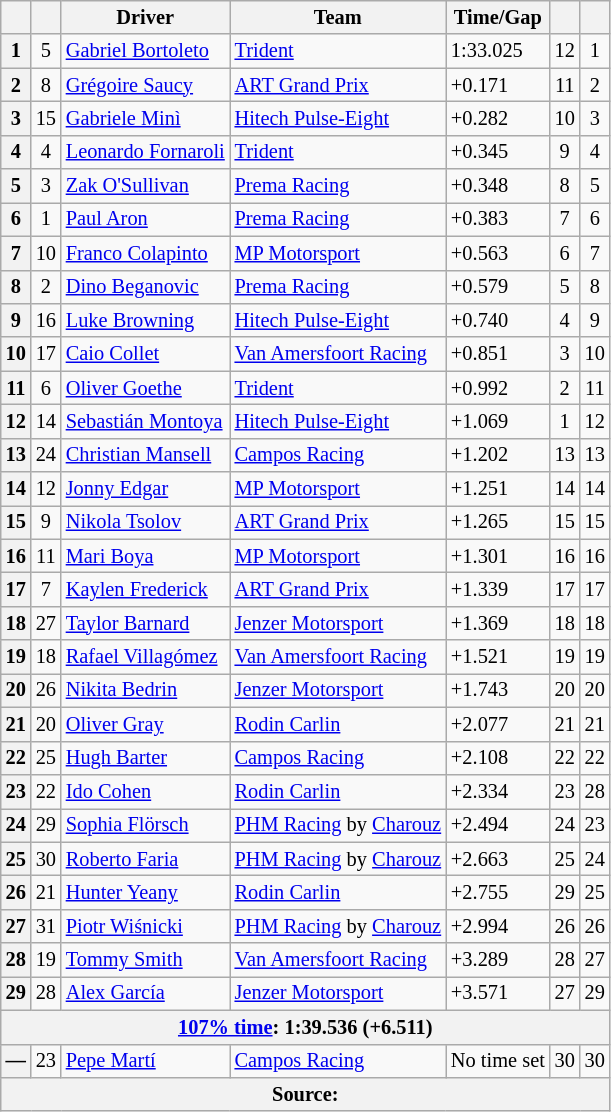<table class="wikitable" style="font-size:85%">
<tr>
<th></th>
<th></th>
<th>Driver</th>
<th>Team</th>
<th>Time/Gap</th>
<th scope="col"></th>
<th scope="col"></th>
</tr>
<tr>
<th>1</th>
<td align="center">5</td>
<td> <a href='#'>Gabriel Bortoleto</a></td>
<td><a href='#'>Trident</a></td>
<td>1:33.025</td>
<td align=center>12</td>
<td align=center>1</td>
</tr>
<tr>
<th>2</th>
<td align="center">8</td>
<td> <a href='#'>Grégoire Saucy</a></td>
<td><a href='#'>ART Grand Prix</a></td>
<td>+0.171</td>
<td align=center>11</td>
<td align=center>2</td>
</tr>
<tr>
<th>3</th>
<td align="center">15</td>
<td> <a href='#'>Gabriele Minì</a></td>
<td><a href='#'>Hitech Pulse-Eight</a></td>
<td>+0.282</td>
<td align=center>10</td>
<td align=center>3</td>
</tr>
<tr>
<th>4</th>
<td align="center">4</td>
<td> <a href='#'>Leonardo Fornaroli</a></td>
<td><a href='#'>Trident</a></td>
<td>+0.345</td>
<td align=center>9</td>
<td align=center>4</td>
</tr>
<tr>
<th>5</th>
<td align="center">3</td>
<td> <a href='#'>Zak O'Sullivan</a></td>
<td><a href='#'>Prema Racing</a></td>
<td>+0.348</td>
<td align=center>8</td>
<td align=center>5</td>
</tr>
<tr>
<th>6</th>
<td align="center">1</td>
<td> <a href='#'>Paul Aron</a></td>
<td><a href='#'>Prema Racing</a></td>
<td>+0.383</td>
<td align=center>7</td>
<td align=center>6</td>
</tr>
<tr>
<th>7</th>
<td align="center">10</td>
<td> <a href='#'>Franco Colapinto</a></td>
<td><a href='#'>MP Motorsport</a></td>
<td>+0.563</td>
<td align=center>6</td>
<td align=center>7</td>
</tr>
<tr>
<th>8</th>
<td align="center">2</td>
<td> <a href='#'>Dino Beganovic</a></td>
<td><a href='#'>Prema Racing</a></td>
<td>+0.579</td>
<td align=center>5</td>
<td align=center>8</td>
</tr>
<tr>
<th>9</th>
<td align="center">16</td>
<td> <a href='#'>Luke Browning</a></td>
<td><a href='#'>Hitech Pulse-Eight</a></td>
<td>+0.740</td>
<td align=center>4</td>
<td align=center>9</td>
</tr>
<tr>
<th>10</th>
<td align="center">17</td>
<td> <a href='#'>Caio Collet</a></td>
<td><a href='#'>Van Amersfoort Racing</a></td>
<td>+0.851</td>
<td align=center>3</td>
<td align=center>10</td>
</tr>
<tr>
<th>11</th>
<td align="center">6</td>
<td> <a href='#'>Oliver Goethe</a></td>
<td><a href='#'>Trident</a></td>
<td>+0.992</td>
<td align=center>2</td>
<td align=center>11</td>
</tr>
<tr>
<th>12</th>
<td align="center">14</td>
<td> <a href='#'>Sebastián Montoya</a></td>
<td><a href='#'>Hitech Pulse-Eight</a></td>
<td>+1.069</td>
<td align=center>1</td>
<td align=center>12</td>
</tr>
<tr>
<th>13</th>
<td align="center">24</td>
<td> <a href='#'>Christian Mansell</a></td>
<td><a href='#'>Campos Racing</a></td>
<td>+1.202</td>
<td align=center>13</td>
<td align=center>13</td>
</tr>
<tr>
<th>14</th>
<td align="center">12</td>
<td> <a href='#'>Jonny Edgar</a></td>
<td><a href='#'>MP Motorsport</a></td>
<td>+1.251</td>
<td align=center>14</td>
<td align=center>14</td>
</tr>
<tr>
<th>15</th>
<td align="center">9</td>
<td> <a href='#'>Nikola Tsolov</a></td>
<td><a href='#'>ART Grand Prix</a></td>
<td>+1.265</td>
<td align=center>15</td>
<td align=center>15</td>
</tr>
<tr>
<th>16</th>
<td align="center">11</td>
<td> <a href='#'>Mari Boya</a></td>
<td><a href='#'>MP Motorsport</a></td>
<td>+1.301</td>
<td align=center>16</td>
<td align=center>16</td>
</tr>
<tr>
<th>17</th>
<td align="center">7</td>
<td> <a href='#'>Kaylen Frederick</a></td>
<td><a href='#'>ART Grand Prix</a></td>
<td>+1.339</td>
<td align=center>17</td>
<td align=center>17</td>
</tr>
<tr>
<th>18</th>
<td align="center">27</td>
<td> <a href='#'>Taylor Barnard</a></td>
<td><a href='#'>Jenzer Motorsport</a></td>
<td>+1.369</td>
<td align=center>18</td>
<td align=center>18</td>
</tr>
<tr>
<th>19</th>
<td align="center">18</td>
<td> <a href='#'>Rafael Villagómez</a></td>
<td><a href='#'>Van Amersfoort Racing</a></td>
<td>+1.521</td>
<td align=center>19</td>
<td align=center>19</td>
</tr>
<tr>
<th>20</th>
<td align="center">26</td>
<td> <a href='#'>Nikita Bedrin</a></td>
<td><a href='#'>Jenzer Motorsport</a></td>
<td>+1.743</td>
<td align=center>20</td>
<td align=center>20</td>
</tr>
<tr>
<th>21</th>
<td align="center">20</td>
<td> <a href='#'>Oliver Gray</a></td>
<td><a href='#'>Rodin Carlin</a></td>
<td>+2.077</td>
<td align=center>21</td>
<td align=center>21</td>
</tr>
<tr>
<th>22</th>
<td align="center">25</td>
<td> <a href='#'>Hugh Barter</a></td>
<td><a href='#'>Campos Racing</a></td>
<td>+2.108</td>
<td align=center>22</td>
<td align=center>22</td>
</tr>
<tr>
<th>23</th>
<td align="center">22</td>
<td> <a href='#'>Ido Cohen</a></td>
<td><a href='#'>Rodin Carlin</a></td>
<td>+2.334</td>
<td align=center>23</td>
<td align=center>28</td>
</tr>
<tr>
<th>24</th>
<td align="center">29</td>
<td> <a href='#'>Sophia Flörsch</a></td>
<td><a href='#'>PHM Racing</a> by <a href='#'>Charouz</a></td>
<td>+2.494</td>
<td align=center>24</td>
<td align=center>23</td>
</tr>
<tr>
<th>25</th>
<td align="center">30</td>
<td> <a href='#'>Roberto Faria</a></td>
<td><a href='#'>PHM Racing</a> by <a href='#'>Charouz</a></td>
<td>+2.663</td>
<td align=center>25</td>
<td align=center>24</td>
</tr>
<tr>
<th>26</th>
<td align="center">21</td>
<td> <a href='#'>Hunter Yeany</a></td>
<td><a href='#'>Rodin Carlin</a></td>
<td>+2.755</td>
<td align=center>29</td>
<td align=center>25</td>
</tr>
<tr>
<th>27</th>
<td align="center">31</td>
<td> <a href='#'>Piotr Wiśnicki</a></td>
<td><a href='#'>PHM Racing</a> by <a href='#'>Charouz</a></td>
<td>+2.994</td>
<td align=center>26</td>
<td align=center>26</td>
</tr>
<tr>
<th>28</th>
<td align="center">19</td>
<td> <a href='#'>Tommy Smith</a></td>
<td><a href='#'>Van Amersfoort Racing</a></td>
<td>+3.289</td>
<td align=center>28</td>
<td align=center>27</td>
</tr>
<tr>
<th>29</th>
<td align="center">28</td>
<td> <a href='#'>Alex García</a></td>
<td><a href='#'>Jenzer Motorsport</a></td>
<td>+3.571</td>
<td align=center>27</td>
<td align=center>29</td>
</tr>
<tr>
<th colspan="7"><a href='#'>107% time</a>: 1:39.536 (+6.511)</th>
</tr>
<tr>
<th>—</th>
<td align="center">23</td>
<td> <a href='#'>Pepe Martí</a></td>
<td><a href='#'>Campos Racing</a></td>
<td>No time set</td>
<td align=center>30</td>
<td align=center>30</td>
</tr>
<tr>
<th colspan="7">Source:</th>
</tr>
</table>
